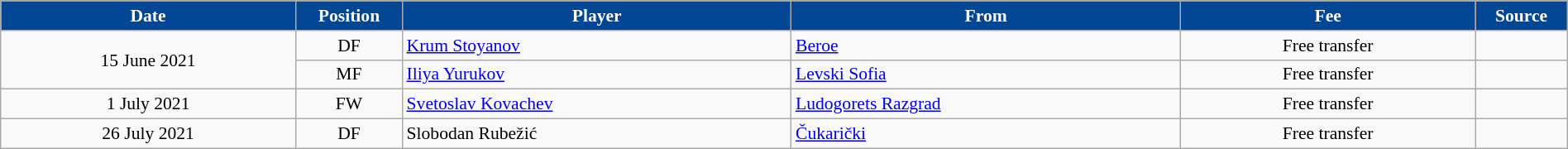<table class="wikitable sortable"  style="text-align:center; font-size:90%; width:100%;">
<tr>
<th scope="col" style="background-color:#034694;color:#FFFFFF; width:150px;">Date</th>
<th scope="col" style="background-color:#034694;color:#FFFFFF; width:50px;">Position</th>
<th scope="col" style="background-color:#034694;color:#FFFFFF; width:200px;">Player</th>
<th scope="col" style="background-color:#034694;color:#FFFFFF; width:200px;">From</th>
<th scope="col" style="background-color:#034694;color:#FFFFFF; width:150px;" data-sort-type="currency">Fee</th>
<th scope="col" class="unsortable" style="background-color:#034694;color:#FFFFFF; width:25px;">Source</th>
</tr>
<tr>
<td rowspan=2>15 June 2021</td>
<td>DF</td>
<td align=left> <a href='#'>Krum Stoyanov</a></td>
<td align=left> <a href='#'>Beroe</a></td>
<td>Free transfer</td>
<td></td>
</tr>
<tr>
<td>MF</td>
<td align=left> <a href='#'>Iliya Yurukov</a></td>
<td align=left> <a href='#'>Levski Sofia</a></td>
<td>Free transfer</td>
<td></td>
</tr>
<tr>
<td>1 July 2021</td>
<td>FW</td>
<td align=left> <a href='#'>Svetoslav Kovachev</a></td>
<td align=left> <a href='#'>Ludogorets Razgrad</a></td>
<td>Free transfer</td>
<td></td>
</tr>
<tr>
<td>26 July 2021</td>
<td>DF</td>
<td align=left> Slobodan Rubežić</td>
<td align=left> <a href='#'>Čukarički</a></td>
<td>Free transfer</td>
<td></td>
</tr>
</table>
